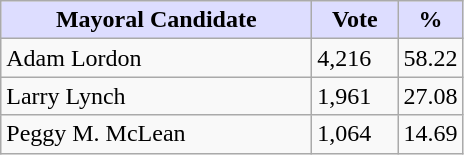<table class="wikitable">
<tr>
<th style="background:#ddf; width:200px;">Mayoral Candidate</th>
<th style="background:#ddf; width:50px;">Vote</th>
<th style="background:#ddf; width:30px;">%</th>
</tr>
<tr>
<td>Adam Lordon</td>
<td>4,216</td>
<td>58.22</td>
</tr>
<tr>
<td>Larry Lynch</td>
<td>1,961</td>
<td>27.08</td>
</tr>
<tr>
<td>Peggy M. McLean</td>
<td>1,064</td>
<td>14.69</td>
</tr>
</table>
